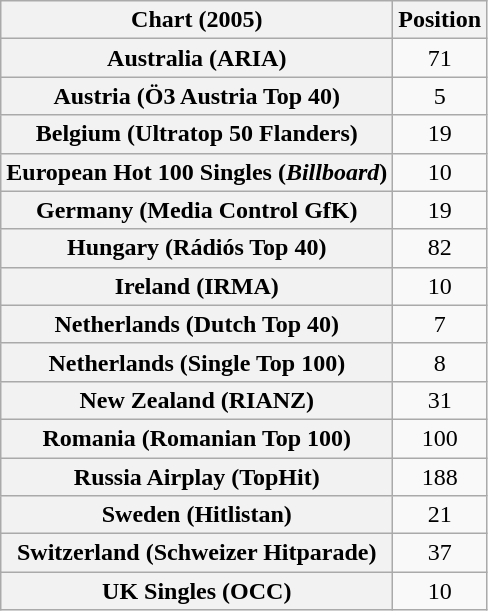<table class="wikitable sortable plainrowheaders" style="text-align:center">
<tr>
<th scope="col">Chart (2005)</th>
<th scope="col">Position</th>
</tr>
<tr>
<th scope="row">Australia (ARIA)</th>
<td>71</td>
</tr>
<tr>
<th scope="row">Austria (Ö3 Austria Top 40)</th>
<td>5</td>
</tr>
<tr>
<th scope="row">Belgium (Ultratop 50 Flanders)</th>
<td>19</td>
</tr>
<tr>
<th scope="row">European Hot 100 Singles (<em>Billboard</em>)</th>
<td>10</td>
</tr>
<tr>
<th scope="row">Germany (Media Control GfK)</th>
<td>19</td>
</tr>
<tr>
<th scope="row">Hungary (Rádiós Top 40)</th>
<td>82</td>
</tr>
<tr>
<th scope="row">Ireland (IRMA)</th>
<td>10</td>
</tr>
<tr>
<th scope="row">Netherlands (Dutch Top 40)</th>
<td>7</td>
</tr>
<tr>
<th scope="row">Netherlands (Single Top 100)</th>
<td>8</td>
</tr>
<tr>
<th scope="row">New Zealand (RIANZ)</th>
<td>31</td>
</tr>
<tr>
<th scope="row">Romania (Romanian Top 100)</th>
<td>100</td>
</tr>
<tr>
<th scope="row">Russia Airplay (TopHit)</th>
<td>188</td>
</tr>
<tr>
<th scope="row">Sweden (Hitlistan)</th>
<td>21</td>
</tr>
<tr>
<th scope="row">Switzerland (Schweizer Hitparade)</th>
<td>37</td>
</tr>
<tr>
<th scope="row">UK Singles (OCC)</th>
<td>10</td>
</tr>
</table>
